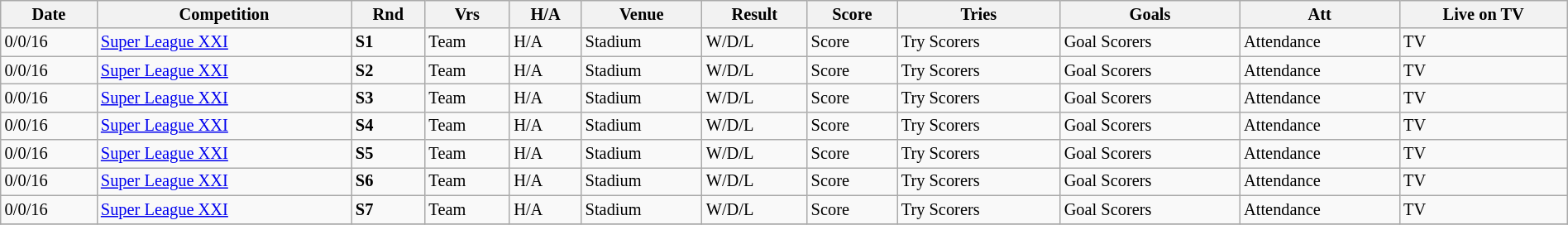<table class="wikitable" style="font-size:85%;" width="100%">
<tr>
<th>Date</th>
<th>Competition</th>
<th>Rnd</th>
<th>Vrs</th>
<th>H/A</th>
<th>Venue</th>
<th>Result</th>
<th>Score</th>
<th>Tries</th>
<th>Goals</th>
<th>Att</th>
<th>Live on TV</th>
</tr>
<tr>
<td>0/0/16</td>
<td><a href='#'>Super League XXI</a></td>
<td><strong>S1</strong></td>
<td>Team</td>
<td>H/A</td>
<td>Stadium</td>
<td>W/D/L</td>
<td>Score</td>
<td>Try Scorers</td>
<td>Goal Scorers</td>
<td>Attendance</td>
<td>TV</td>
</tr>
<tr>
<td>0/0/16</td>
<td><a href='#'>Super League XXI</a></td>
<td><strong>S2</strong></td>
<td>Team</td>
<td>H/A</td>
<td>Stadium</td>
<td>W/D/L</td>
<td>Score</td>
<td>Try Scorers</td>
<td>Goal Scorers</td>
<td>Attendance</td>
<td>TV</td>
</tr>
<tr>
<td>0/0/16</td>
<td><a href='#'>Super League XXI</a></td>
<td><strong>S3</strong></td>
<td>Team</td>
<td>H/A</td>
<td>Stadium</td>
<td>W/D/L</td>
<td>Score</td>
<td>Try Scorers</td>
<td>Goal Scorers</td>
<td>Attendance</td>
<td>TV</td>
</tr>
<tr>
<td>0/0/16</td>
<td><a href='#'>Super League XXI</a></td>
<td><strong>S4</strong></td>
<td>Team</td>
<td>H/A</td>
<td>Stadium</td>
<td>W/D/L</td>
<td>Score</td>
<td>Try Scorers</td>
<td>Goal Scorers</td>
<td>Attendance</td>
<td>TV</td>
</tr>
<tr>
<td>0/0/16</td>
<td><a href='#'>Super League XXI</a></td>
<td><strong>S5</strong></td>
<td>Team</td>
<td>H/A</td>
<td>Stadium</td>
<td>W/D/L</td>
<td>Score</td>
<td>Try Scorers</td>
<td>Goal Scorers</td>
<td>Attendance</td>
<td>TV</td>
</tr>
<tr>
<td>0/0/16</td>
<td><a href='#'>Super League XXI</a></td>
<td><strong>S6</strong></td>
<td>Team</td>
<td>H/A</td>
<td>Stadium</td>
<td>W/D/L</td>
<td>Score</td>
<td>Try Scorers</td>
<td>Goal Scorers</td>
<td>Attendance</td>
<td>TV</td>
</tr>
<tr>
<td>0/0/16</td>
<td><a href='#'>Super League XXI</a></td>
<td><strong>S7</strong></td>
<td>Team</td>
<td>H/A</td>
<td>Stadium</td>
<td>W/D/L</td>
<td>Score</td>
<td>Try Scorers</td>
<td>Goal Scorers</td>
<td>Attendance</td>
<td>TV</td>
</tr>
<tr>
</tr>
</table>
